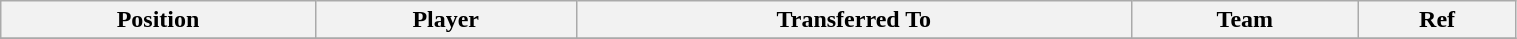<table class="wikitable sortable" style="width:80%; text-align:center; font-size:100%; text-align:left;">
<tr>
<th>Position</th>
<th>Player</th>
<th>Transferred To</th>
<th>Team</th>
<th>Ref</th>
</tr>
<tr>
</tr>
</table>
